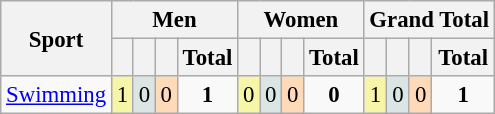<table class="wikitable" style="font-size: 95%">
<tr>
<th rowspan=2>Sport</th>
<th colspan=4>Men</th>
<th colspan=4>Women</th>
<th colspan=4>Grand Total</th>
</tr>
<tr>
<th></th>
<th></th>
<th></th>
<th>Total</th>
<th></th>
<th></th>
<th></th>
<th>Total</th>
<th></th>
<th></th>
<th></th>
<th>Total</th>
</tr>
<tr align=center>
<td align=left><a href='#'>Swimming</a></td>
<td style="background:#F7F6A8;">1</td>
<td style="background:#DCE5E5;">0</td>
<td style="background:#FFDAB9;">0</td>
<td><strong>1</strong></td>
<td style="background:#F7F6A8;">0</td>
<td style="background:#DCE5E5;">0</td>
<td style="background:#FFDAB9;">0</td>
<td><strong>0</strong></td>
<td style="background:#F7F6A8;">1</td>
<td style="background:#DCE5E5;">0</td>
<td style="background:#FFDAB9;">0</td>
<td><strong>1</strong></td>
</tr>
</table>
